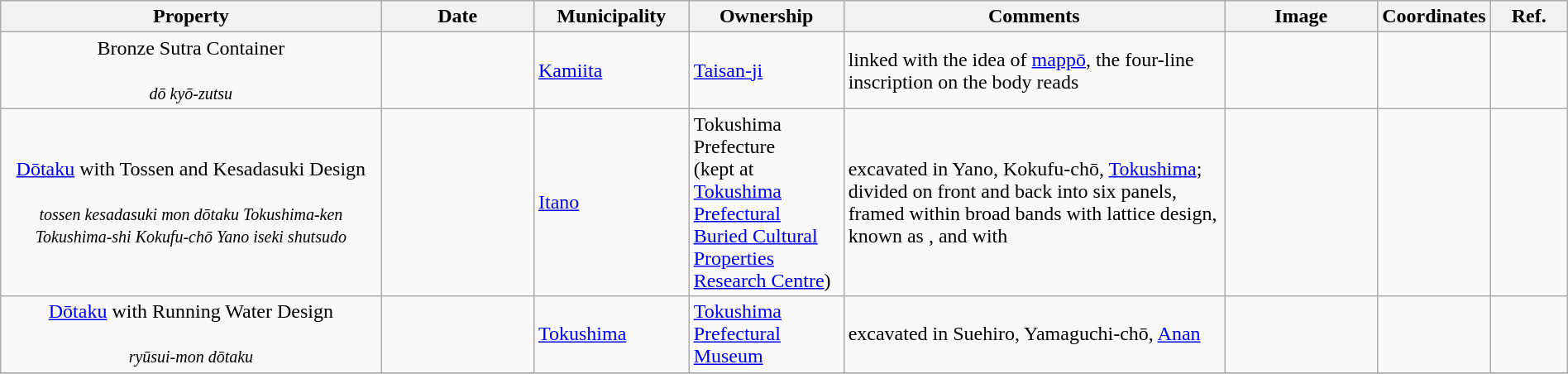<table class="wikitable sortable"  style="width:100%;">
<tr>
<th width="25%" align="left">Property</th>
<th width="10%" align="left">Date</th>
<th width="10%" align="left">Municipality</th>
<th width="10%" align="left">Ownership</th>
<th width="25%" align="left" class="unsortable">Comments</th>
<th width="10%" align="left" class="unsortable">Image</th>
<th width="5%" align="left" class="unsortable">Coordinates</th>
<th width="5%" align="left" class="unsortable">Ref.</th>
</tr>
<tr>
<td align="center">Bronze Sutra Container<br><br><small><em>dō kyō-zutsu</em></small></td>
<td></td>
<td><a href='#'>Kamiita</a></td>
<td><a href='#'>Taisan-ji</a></td>
<td>linked with the idea of <a href='#'>mappō</a>, the four-line inscription on the body reads </td>
<td></td>
<td></td>
<td></td>
</tr>
<tr>
<td align="center"><a href='#'>Dōtaku</a> with Tossen and Kesadasuki Design<br><br><small><em>tossen kesadasuki mon dōtaku Tokushima-ken Tokushima-shi Kokufu-chō Yano iseki shutsudo</em></small></td>
<td></td>
<td><a href='#'>Itano</a></td>
<td>Tokushima Prefecture<br>(kept at <a href='#'>Tokushima Prefectural Buried Cultural Properties Research Centre</a>)</td>
<td>excavated in Yano, Kokufu-chō, <a href='#'>Tokushima</a>; divided on front and back into six panels, framed within broad bands with lattice design, known as , and with </td>
<td></td>
<td></td>
<td></td>
</tr>
<tr>
<td align="center"><a href='#'>Dōtaku</a> with Running Water Design<br><br><small><em>ryūsui-mon dōtaku</em></small></td>
<td></td>
<td><a href='#'>Tokushima</a></td>
<td><a href='#'>Tokushima Prefectural Museum</a></td>
<td>excavated in Suehiro, Yamaguchi-chō, <a href='#'>Anan</a></td>
<td></td>
<td></td>
<td></td>
</tr>
<tr>
</tr>
</table>
